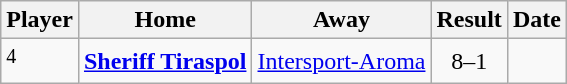<table class="wikitable sortable">
<tr>
<th>Player</th>
<th>Home</th>
<th>Away</th>
<th style="text-align:center">Result</th>
<th>Date</th>
</tr>
<tr>
<td> <sup>4</sup></td>
<td><strong><a href='#'>Sheriff Tiraspol</a></strong></td>
<td><a href='#'>Intersport-Aroma</a></td>
<td style="text-align:center;">8–1</td>
<td></td>
</tr>
</table>
